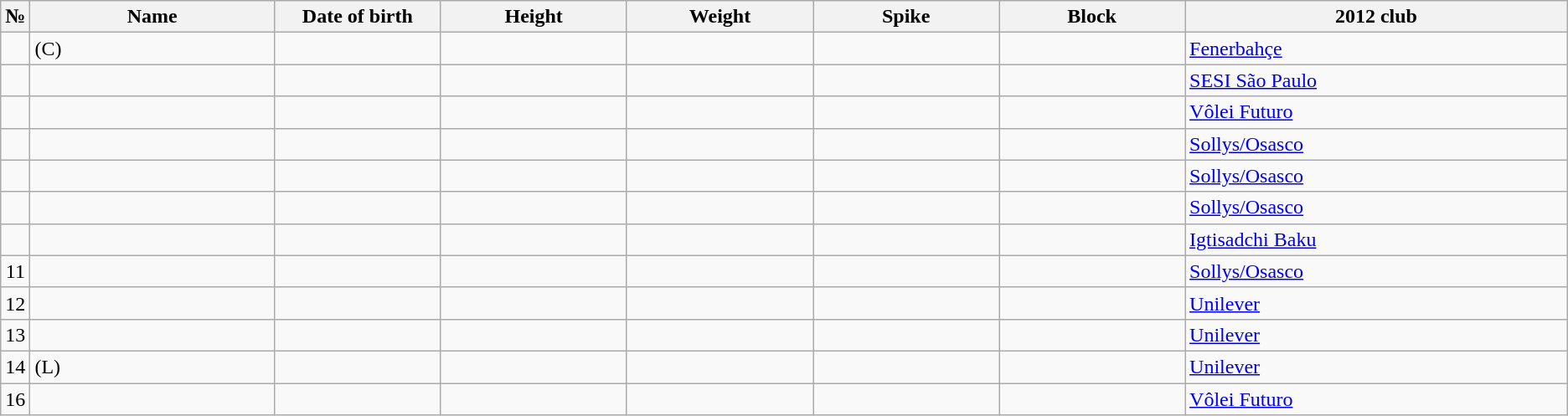<table class="wikitable sortable" style="font-size:100%; text-align:center;">
<tr>
<th>№</th>
<th style="width:12em">Name</th>
<th style="width:8em">Date of birth</th>
<th style="width:9em">Height</th>
<th style="width:9em">Weight</th>
<th style="width:9em">Spike</th>
<th style="width:9em">Block</th>
<th style="width:19em">2012 club</th>
</tr>
<tr>
<td></td>
<td style="text-align:left;"> (C)</td>
<td style="text-align:right;"></td>
<td></td>
<td></td>
<td></td>
<td></td>
<td style="text-align:left;"> <a href='#'>Fenerbahçe</a></td>
</tr>
<tr>
<td></td>
<td style="text-align:left;"></td>
<td style="text-align:right;"></td>
<td></td>
<td></td>
<td></td>
<td></td>
<td style="text-align:left;"> <a href='#'>SESI São Paulo</a></td>
</tr>
<tr>
<td></td>
<td style="text-align:left;"></td>
<td style="text-align:right;"></td>
<td></td>
<td></td>
<td></td>
<td></td>
<td style="text-align:left;"> <a href='#'>Vôlei Futuro</a></td>
</tr>
<tr>
<td></td>
<td style="text-align:left;"></td>
<td style="text-align:right;"></td>
<td></td>
<td></td>
<td></td>
<td></td>
<td style="text-align:left;"> <a href='#'>Sollys/Osasco</a></td>
</tr>
<tr>
<td></td>
<td style="text-align:left;"></td>
<td style="text-align:right;"></td>
<td></td>
<td></td>
<td></td>
<td></td>
<td style="text-align:left;"> <a href='#'>Sollys/Osasco</a></td>
</tr>
<tr>
<td></td>
<td style="text-align:left;"></td>
<td style="text-align:right;"></td>
<td></td>
<td></td>
<td></td>
<td></td>
<td style="text-align:left;"> <a href='#'>Sollys/Osasco</a></td>
</tr>
<tr>
<td></td>
<td style="text-align:left;"></td>
<td style="text-align:right;"></td>
<td></td>
<td></td>
<td></td>
<td></td>
<td style="text-align:left;"> <a href='#'>Igtisadchi Baku</a></td>
</tr>
<tr>
<td>11</td>
<td style="text-align:left;"></td>
<td style="text-align:right;"></td>
<td></td>
<td></td>
<td></td>
<td></td>
<td style="text-align:left;"> <a href='#'>Sollys/Osasco</a></td>
</tr>
<tr>
<td>12</td>
<td style="text-align:left;"></td>
<td style="text-align:right;"></td>
<td></td>
<td></td>
<td></td>
<td></td>
<td style="text-align:left;"> <a href='#'>Unilever</a></td>
</tr>
<tr>
<td>13</td>
<td style="text-align:left;"></td>
<td style="text-align:right;"></td>
<td></td>
<td></td>
<td></td>
<td></td>
<td style="text-align:left;"> <a href='#'>Unilever</a></td>
</tr>
<tr>
<td>14</td>
<td style="text-align:left;"> (L)</td>
<td style="text-align:right;"></td>
<td></td>
<td></td>
<td></td>
<td></td>
<td style="text-align:left;"> <a href='#'>Unilever</a></td>
</tr>
<tr>
<td>16</td>
<td style="text-align:left;"></td>
<td style="text-align:right;"></td>
<td></td>
<td></td>
<td></td>
<td></td>
<td style="text-align:left;"> <a href='#'>Vôlei Futuro</a></td>
</tr>
</table>
